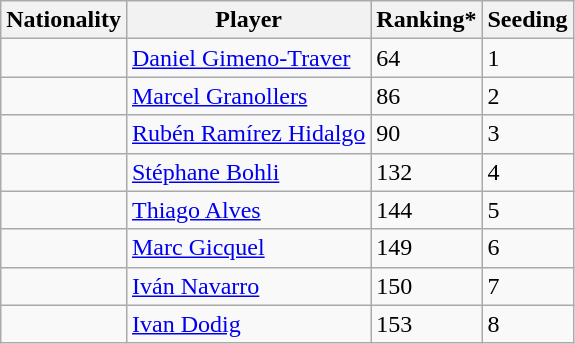<table class="wikitable" border="1">
<tr>
<th>Nationality</th>
<th>Player</th>
<th>Ranking*</th>
<th>Seeding</th>
</tr>
<tr>
<td></td>
<td><a href='#'>Daniel Gimeno-Traver</a></td>
<td>64</td>
<td>1</td>
</tr>
<tr>
<td></td>
<td><a href='#'>Marcel Granollers</a></td>
<td>86</td>
<td>2</td>
</tr>
<tr>
<td></td>
<td><a href='#'>Rubén Ramírez Hidalgo</a></td>
<td>90</td>
<td>3</td>
</tr>
<tr>
<td></td>
<td><a href='#'>Stéphane Bohli</a></td>
<td>132</td>
<td>4</td>
</tr>
<tr>
<td></td>
<td><a href='#'>Thiago Alves</a></td>
<td>144</td>
<td>5</td>
</tr>
<tr>
<td></td>
<td><a href='#'>Marc Gicquel</a></td>
<td>149</td>
<td>6</td>
</tr>
<tr>
<td></td>
<td><a href='#'>Iván Navarro</a></td>
<td>150</td>
<td>7</td>
</tr>
<tr>
<td></td>
<td><a href='#'>Ivan Dodig</a></td>
<td>153</td>
<td>8</td>
</tr>
</table>
